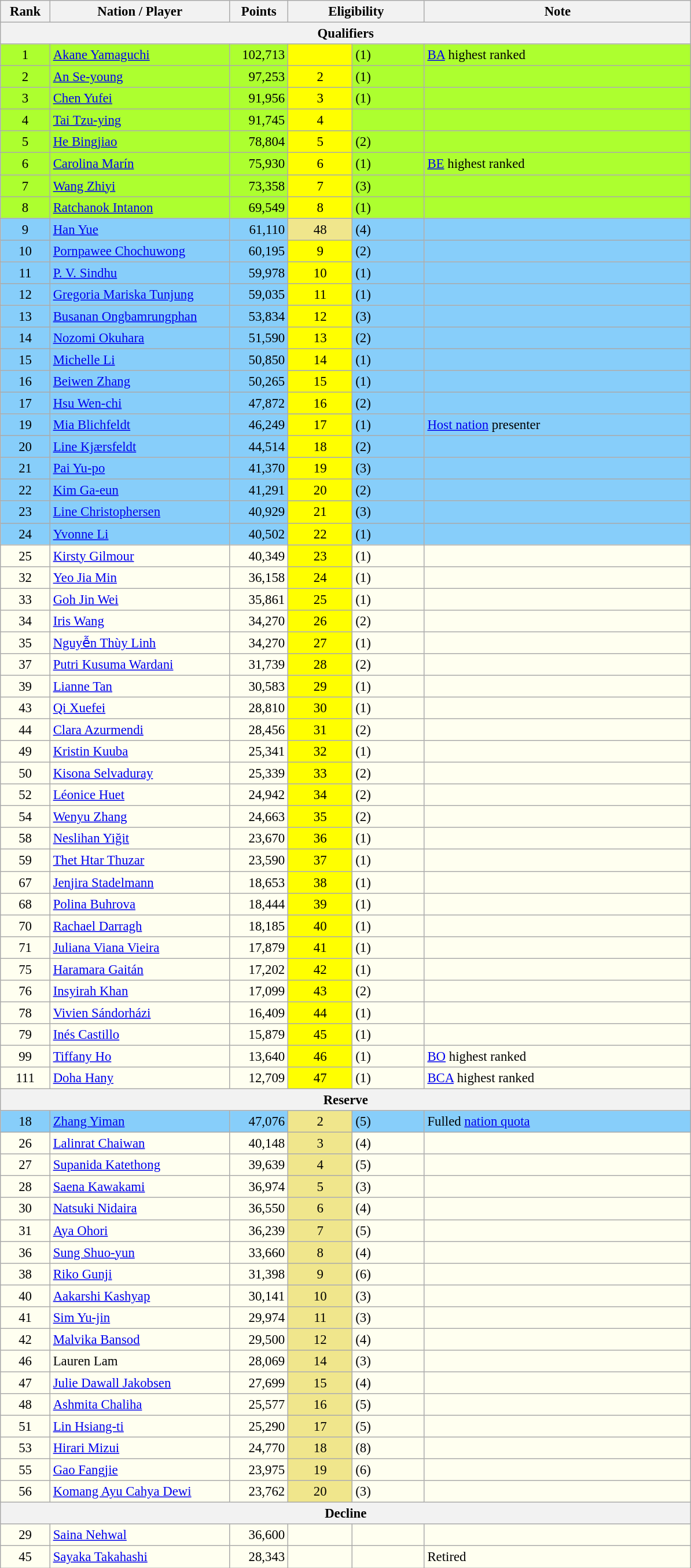<table class="sortable wikitable" style="font-size:95%">
<tr>
<th width="50">Rank</th>
<th width="200">Nation / Player</th>
<th width="60">Points</th>
<th colspan="2" width="150">Eligibility</th>
<th width="300">Note</th>
</tr>
<tr>
<th colspan="6">Qualifiers</th>
</tr>
<tr bgcolor="#ADFF2F">
<td align="center">1</td>
<td> <a href='#'>Akane Yamaguchi</a></td>
<td align="right">102,713</td>
<td align="center" bgcolor="#FFFF00"></td>
<td> (1)</td>
<td><a href='#'>BA</a> highest ranked</td>
</tr>
<tr bgcolor="#ADFF2F">
<td align="center">2</td>
<td> <a href='#'>An Se-young</a></td>
<td align="right">97,253</td>
<td align="center" bgcolor="#FFFF00"> 2</td>
<td> (1)</td>
<td></td>
</tr>
<tr bgcolor="#ADFF2F">
<td align="center">3</td>
<td> <a href='#'>Chen Yufei</a></td>
<td align="right">91,956</td>
<td align="center" bgcolor="#FFFF00"> 3</td>
<td> (1)</td>
<td></td>
</tr>
<tr bgcolor="#ADFF2F">
<td align="center">4</td>
<td> <a href='#'>Tai Tzu-ying</a></td>
<td align="right">91,745</td>
<td align="center" bgcolor="#FFFF00"> 4</td>
<td></td>
<td></td>
</tr>
<tr bgcolor="#ADFF2F">
<td align="center">5</td>
<td> <a href='#'>He Bingjiao</a></td>
<td align="right">78,804</td>
<td align="center" bgcolor="#FFFF00"> 5</td>
<td> (2)</td>
<td></td>
</tr>
<tr bgcolor="#ADFF2F">
<td align="center">6</td>
<td> <a href='#'>Carolina Marín</a></td>
<td align="right">75,930</td>
<td align="center" bgcolor="#FFFF00"> 6</td>
<td> (1)</td>
<td><a href='#'>BE</a> highest ranked</td>
</tr>
<tr bgcolor="#ADFF2F">
<td align="center">7</td>
<td> <a href='#'>Wang Zhiyi</a></td>
<td align="right">73,358</td>
<td align="center" bgcolor="#FFFF00"> 7</td>
<td> (3)</td>
<td></td>
</tr>
<tr bgcolor="#ADFF2F">
<td align="center">8</td>
<td> <a href='#'>Ratchanok Intanon</a></td>
<td align="right">69,549</td>
<td align="center" bgcolor="#FFFF00"> 8</td>
<td> (1)</td>
<td></td>
</tr>
<tr bgcolor="#87CEFA">
<td align="center">9</td>
<td> <a href='#'>Han Yue</a></td>
<td align="right">61,110</td>
<td align="center" bgcolor="#F0E68C"> 48</td>
<td> (4)</td>
<td></td>
</tr>
<tr bgcolor="#87CEFA">
<td align="center">10</td>
<td> <a href='#'>Pornpawee Chochuwong</a></td>
<td align="right">60,195</td>
<td align="center" bgcolor="#FFFF00"> 9</td>
<td> (2)</td>
<td></td>
</tr>
<tr bgcolor="#87CEFA">
<td align="center">11</td>
<td> <a href='#'>P. V. Sindhu</a></td>
<td align="right">59,978</td>
<td align="center" bgcolor="#FFFF00"> 10</td>
<td> (1)</td>
<td></td>
</tr>
<tr bgcolor="#87CEFA">
<td align="center">12</td>
<td> <a href='#'>Gregoria Mariska Tunjung</a></td>
<td align="right">59,035</td>
<td align="center" bgcolor="#FFFF00"> 11</td>
<td> (1)</td>
<td></td>
</tr>
<tr bgcolor="#87CEFA">
<td align="center">13</td>
<td> <a href='#'>Busanan Ongbamrungphan</a></td>
<td align="right">53,834</td>
<td align="center" bgcolor="#FFFF00"> 12</td>
<td> (3)</td>
<td></td>
</tr>
<tr bgcolor="#87CEFA">
<td align="center">14</td>
<td> <a href='#'>Nozomi Okuhara</a></td>
<td align="right">51,590</td>
<td align="center" bgcolor="#FFFF00"> 13</td>
<td> (2)</td>
<td></td>
</tr>
<tr bgcolor="#87CEFA">
<td align="center">15</td>
<td> <a href='#'>Michelle Li</a></td>
<td align="right">50,850</td>
<td align="center" bgcolor="#FFFF00"> 14</td>
<td> (1)</td>
<td></td>
</tr>
<tr bgcolor="#87CEFA">
<td align="center">16</td>
<td> <a href='#'>Beiwen Zhang</a></td>
<td align="right">50,265</td>
<td align="center" bgcolor="#FFFF00"> 15</td>
<td> (1)</td>
<td></td>
</tr>
<tr bgcolor="#87CEFA">
<td align="center">17</td>
<td> <a href='#'>Hsu Wen-chi</a></td>
<td align="right">47,872</td>
<td align="center" bgcolor="#FFFF00"> 16</td>
<td> (2)</td>
<td></td>
</tr>
<tr bgcolor="#87CEFA">
<td align="center">19</td>
<td> <a href='#'>Mia Blichfeldt</a></td>
<td align="right">46,249</td>
<td align="center" bgcolor="#FFFF00"> 17</td>
<td> (1)</td>
<td><a href='#'>Host nation</a> presenter</td>
</tr>
<tr bgcolor="#87CEFA">
<td align="center">20</td>
<td> <a href='#'>Line Kjærsfeldt</a></td>
<td align="right">44,514</td>
<td align="center" bgcolor="#FFFF00"> 18</td>
<td> (2)</td>
<td></td>
</tr>
<tr bgcolor="#87CEFA">
<td align="center">21</td>
<td> <a href='#'>Pai Yu-po</a></td>
<td align="right">41,370</td>
<td align="center" bgcolor="#FFFF00"> 19</td>
<td> (3)</td>
<td></td>
</tr>
<tr bgcolor="#87CEFA">
<td align="center">22</td>
<td> <a href='#'>Kim Ga-eun</a></td>
<td align="right">41,291</td>
<td align="center" bgcolor="#FFFF00"> 20</td>
<td> (2)</td>
<td></td>
</tr>
<tr bgcolor="#87CEFA">
<td align="center">23</td>
<td> <a href='#'>Line Christophersen</a></td>
<td align="right">40,929</td>
<td align="center" bgcolor="#FFFF00"> 21</td>
<td> (3)</td>
<td></td>
</tr>
<tr bgcolor="#87CEFA">
<td align="center">24</td>
<td> <a href='#'>Yvonne Li</a></td>
<td align="right">40,502</td>
<td align="center" bgcolor="#FFFF00"> 22</td>
<td> (1)</td>
<td></td>
</tr>
<tr bgcolor="#FFFFF0">
<td align="center">25</td>
<td> <a href='#'>Kirsty Gilmour</a></td>
<td align="right">40,349</td>
<td align="center" bgcolor="#FFFF00"> 23</td>
<td> (1)</td>
<td></td>
</tr>
<tr bgcolor="#FFFFF0">
<td align="center">32</td>
<td> <a href='#'>Yeo Jia Min</a></td>
<td align="right">36,158</td>
<td align="center" bgcolor="#FFFF00"> 24</td>
<td> (1)</td>
<td></td>
</tr>
<tr bgcolor="#FFFFF0">
<td align="center">33</td>
<td> <a href='#'>Goh Jin Wei</a></td>
<td align="right">35,861</td>
<td align="center" bgcolor="#FFFF00"> 25</td>
<td> (1)</td>
<td></td>
</tr>
<tr bgcolor="#FFFFF0">
<td align="center">34</td>
<td> <a href='#'>Iris Wang</a></td>
<td align="right">34,270</td>
<td align="center" bgcolor="#FFFF00"> 26</td>
<td> (2)</td>
<td></td>
</tr>
<tr bgcolor="#FFFFF0">
<td align="center">35</td>
<td> <a href='#'>Nguyễn Thùy Linh</a></td>
<td align="right">34,270</td>
<td align="center" bgcolor="#FFFF00"> 27</td>
<td> (1)</td>
<td></td>
</tr>
<tr bgcolor="#FFFFF0">
<td align="center">37</td>
<td> <a href='#'>Putri Kusuma Wardani</a></td>
<td align="right">31,739</td>
<td align="center" bgcolor="#FFFF00"> 28</td>
<td> (2)</td>
<td></td>
</tr>
<tr bgcolor="#FFFFF0">
<td align="center">39</td>
<td> <a href='#'>Lianne Tan</a></td>
<td align="right">30,583</td>
<td align="center" bgcolor="#FFFF00"> 29</td>
<td> (1)</td>
<td></td>
</tr>
<tr bgcolor="#FFFFF0">
<td align="center">43</td>
<td> <a href='#'>Qi Xuefei</a></td>
<td align="right">28,810</td>
<td align="center" bgcolor="#FFFF00"> 30</td>
<td> (1)</td>
<td></td>
</tr>
<tr bgcolor="#FFFFF0">
<td align="center">44</td>
<td> <a href='#'>Clara Azurmendi</a></td>
<td align="right">28,456</td>
<td align="center" bgcolor="#FFFF00"> 31</td>
<td> (2)</td>
<td></td>
</tr>
<tr bgcolor="#FFFFF0">
<td align="center">49</td>
<td> <a href='#'>Kristin Kuuba</a></td>
<td align="right">25,341</td>
<td align="center" bgcolor="#FFFF00"> 32</td>
<td> (1)</td>
<td></td>
</tr>
<tr bgcolor="#FFFFF0">
<td align="center">50</td>
<td> <a href='#'>Kisona Selvaduray</a></td>
<td align="right">25,339</td>
<td align="center" bgcolor="#FFFF00"> 33</td>
<td> (2)</td>
<td></td>
</tr>
<tr bgcolor="#FFFFF0">
<td align="center">52</td>
<td> <a href='#'>Léonice Huet</a></td>
<td align="right">24,942</td>
<td align="center" bgcolor="#FFFF00"> 34</td>
<td> (2)</td>
<td></td>
</tr>
<tr bgcolor="#FFFFF0">
<td align="center">54</td>
<td> <a href='#'>Wenyu Zhang</a></td>
<td align="right">24,663</td>
<td align="center" bgcolor="#FFFF00"> 35</td>
<td> (2)</td>
<td></td>
</tr>
<tr bgcolor="#FFFFF0">
<td align="center">58</td>
<td> <a href='#'>Neslihan Yiğit</a></td>
<td align="right">23,670</td>
<td align="center" bgcolor="#FFFF00"> 36</td>
<td> (1)</td>
<td></td>
</tr>
<tr bgcolor="#FFFFF0">
<td align="center">59</td>
<td> <a href='#'>Thet Htar Thuzar</a></td>
<td align="right">23,590</td>
<td align="center" bgcolor="#FFFF00"> 37</td>
<td> (1)</td>
<td></td>
</tr>
<tr bgcolor="#FFFFF0">
<td align="center">67</td>
<td> <a href='#'>Jenjira Stadelmann</a></td>
<td align="right">18,653</td>
<td align="center" bgcolor="#FFFF00"> 38</td>
<td> (1)</td>
<td></td>
</tr>
<tr bgcolor="#FFFFF0">
<td align="center">68</td>
<td> <a href='#'>Polina Buhrova</a></td>
<td align="right">18,444</td>
<td align="center" bgcolor="#FFFF00"> 39</td>
<td> (1)</td>
<td></td>
</tr>
<tr bgcolor="#FFFFF0">
<td align="center">70</td>
<td> <a href='#'>Rachael Darragh</a></td>
<td align="right">18,185</td>
<td align="center" bgcolor="#FFFF00"> 40</td>
<td> (1)</td>
<td></td>
</tr>
<tr bgcolor="#FFFFF0">
<td align="center">71</td>
<td> <a href='#'>Juliana Viana Vieira</a></td>
<td align="right">17,879</td>
<td align="center" bgcolor="#FFFF00"> 41</td>
<td> (1)</td>
<td></td>
</tr>
<tr bgcolor="#FFFFF0">
<td align="center">75</td>
<td> <a href='#'>Haramara Gaitán</a></td>
<td align="right">17,202</td>
<td align="center" bgcolor="#FFFF00"> 42</td>
<td> (1)</td>
<td></td>
</tr>
<tr bgcolor="#FFFFF0">
<td align="center">76</td>
<td> <a href='#'>Insyirah Khan</a></td>
<td align="right">17,099</td>
<td align="center" bgcolor="#FFFF00"> 43</td>
<td> (2)</td>
<td></td>
</tr>
<tr bgcolor="#FFFFF0">
<td align="center">78</td>
<td> <a href='#'>Vivien Sándorházi</a></td>
<td align="right">16,409</td>
<td align="center" bgcolor="#FFFF00"> 44</td>
<td> (1)</td>
<td></td>
</tr>
<tr bgcolor="#FFFFF0">
<td align="center">79</td>
<td> <a href='#'>Inés Castillo</a></td>
<td align="right">15,879</td>
<td align="center" bgcolor="#FFFF00"> 45</td>
<td> (1)</td>
<td></td>
</tr>
<tr bgcolor="#FFFFF0">
<td align="center">99</td>
<td> <a href='#'>Tiffany Ho</a></td>
<td align="right">13,640</td>
<td align="center" bgcolor="#FFFF00"> 46</td>
<td> (1)</td>
<td><a href='#'>BO</a> highest ranked</td>
</tr>
<tr bgcolor="#FFFFF0">
<td align="center">111</td>
<td> <a href='#'>Doha Hany</a></td>
<td align="right">12,709</td>
<td align="center" bgcolor="#FFFF00"> 47</td>
<td> (1)</td>
<td><a href='#'>BCA</a> highest ranked</td>
</tr>
<tr>
<th colspan="6">Reserve</th>
</tr>
<tr bgcolor="#87CEFA">
<td align="center">18</td>
<td> <a href='#'>Zhang Yiman</a></td>
<td align="right">47,076</td>
<td align="center" bgcolor="#F0E68C">2</td>
<td> (5)</td>
<td>Fulled <a href='#'>nation quota</a></td>
</tr>
<tr bgcolor="#FFFFF0">
<td align="center">26</td>
<td> <a href='#'>Lalinrat Chaiwan</a></td>
<td align="right">40,148</td>
<td align="center" bgcolor="#F0E68C">3</td>
<td> (4)</td>
<td></td>
</tr>
<tr bgcolor="#FFFFF0">
<td align="center">27</td>
<td> <a href='#'>Supanida Katethong</a></td>
<td align="right">39,639</td>
<td align="center" bgcolor="#F0E68C">4</td>
<td> (5)</td>
<td></td>
</tr>
<tr bgcolor="#FFFFF0">
<td align="center">28</td>
<td> <a href='#'>Saena Kawakami</a></td>
<td align="right">36,974</td>
<td align="center" bgcolor="#F0E68C">5</td>
<td> (3)</td>
<td></td>
</tr>
<tr bgcolor="#FFFFF0">
<td align="center">30</td>
<td> <a href='#'>Natsuki Nidaira</a></td>
<td align="right">36,550</td>
<td align="center" bgcolor="#F0E68C">6</td>
<td> (4)</td>
<td></td>
</tr>
<tr bgcolor="#FFFFF0">
<td align="center">31</td>
<td> <a href='#'>Aya Ohori</a></td>
<td align="right">36,239</td>
<td align="center" bgcolor="#F0E68C">7</td>
<td> (5)</td>
<td></td>
</tr>
<tr bgcolor="#FFFFF0">
<td align="center">36</td>
<td> <a href='#'>Sung Shuo-yun</a></td>
<td align="right">33,660</td>
<td align="center" bgcolor="#F0E68C">8</td>
<td> (4)</td>
<td></td>
</tr>
<tr bgcolor="#FFFFF0">
<td align="center">38</td>
<td> <a href='#'>Riko Gunji</a></td>
<td align="right">31,398</td>
<td align="center" bgcolor="#F0E68C">9</td>
<td> (6)</td>
<td></td>
</tr>
<tr bgcolor="#FFFFF0">
<td align="center">40</td>
<td> <a href='#'>Aakarshi Kashyap</a></td>
<td align="right">30,141</td>
<td align="center" bgcolor="#F0E68C">10</td>
<td> (3)</td>
<td></td>
</tr>
<tr bgcolor="#FFFFF0">
<td align="center">41</td>
<td> <a href='#'>Sim Yu-jin</a></td>
<td align="right">29,974</td>
<td align="center" bgcolor="#F0E68C">11</td>
<td> (3)</td>
<td></td>
</tr>
<tr bgcolor="#FFFFF0">
<td align="center">42</td>
<td> <a href='#'>Malvika Bansod</a></td>
<td align="right">29,500</td>
<td align="center" bgcolor="#F0E68C">12</td>
<td> (4)</td>
<td></td>
</tr>
<tr bgcolor="#FFFFF0">
<td align="center">46</td>
<td> Lauren Lam</td>
<td align="right">28,069</td>
<td align="center" bgcolor="#F0E68C">14</td>
<td> (3)</td>
<td></td>
</tr>
<tr bgcolor="#FFFFF0">
<td align="center">47</td>
<td> <a href='#'>Julie Dawall Jakobsen</a></td>
<td align="right">27,699</td>
<td align="center" bgcolor="#F0E68C">15</td>
<td> (4)</td>
<td></td>
</tr>
<tr bgcolor="#FFFFF0">
<td align="center">48</td>
<td> <a href='#'>Ashmita Chaliha</a></td>
<td align="right">25,577</td>
<td align="center" bgcolor="#F0E68C">16</td>
<td> (5)</td>
<td></td>
</tr>
<tr bgcolor="#FFFFF0">
<td align="center">51</td>
<td> <a href='#'>Lin Hsiang-ti</a></td>
<td align="right">25,290</td>
<td align="center" bgcolor="#F0E68C">17</td>
<td> (5)</td>
<td></td>
</tr>
<tr bgcolor="#FFFFF0">
<td align="center">53</td>
<td> <a href='#'>Hirari Mizui</a></td>
<td align="right">24,770</td>
<td align="center" bgcolor="#F0E68C">18</td>
<td> (8)</td>
<td></td>
</tr>
<tr bgcolor="#FFFFF0">
<td align="center">55</td>
<td> <a href='#'>Gao Fangjie</a></td>
<td align="right">23,975</td>
<td align="center" bgcolor="#F0E68C">19</td>
<td> (6)</td>
<td></td>
</tr>
<tr bgcolor="#FFFFF0">
<td align="center">56</td>
<td> <a href='#'>Komang Ayu Cahya Dewi</a></td>
<td align="right">23,762</td>
<td align="center" bgcolor="#F0E68C">20</td>
<td> (3)</td>
<td></td>
</tr>
<tr>
<th colspan="6">Decline</th>
</tr>
<tr bgcolor="#FFFFF0">
<td align="center">29</td>
<td> <a href='#'>Saina Nehwal</a></td>
<td align="right">36,600</td>
<td></td>
<td></td>
<td></td>
</tr>
<tr bgcolor="#FFFFF0">
<td align="center">45</td>
<td> <a href='#'>Sayaka Takahashi</a></td>
<td align="right">28,343</td>
<td></td>
<td></td>
<td>Retired</td>
</tr>
</table>
